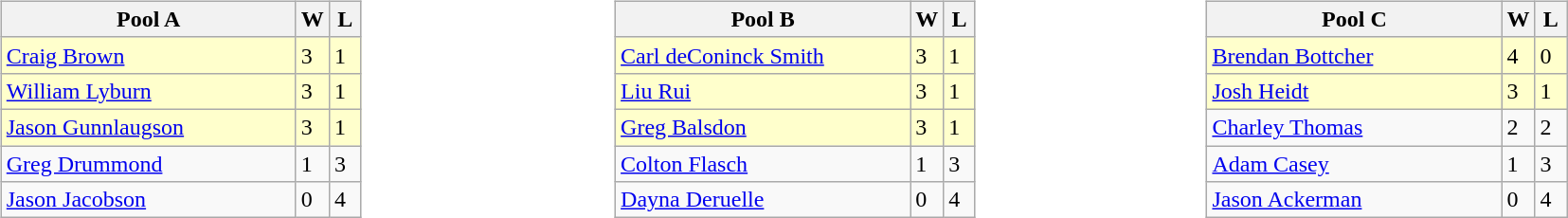<table>
<tr>
<td valign=top width=10%><br><table class=wikitable>
<tr>
<th width=200>Pool A</th>
<th width=15>W</th>
<th width=15>L</th>
</tr>
<tr bgcolor=ffffcc>
<td> <a href='#'>Craig Brown</a></td>
<td>3</td>
<td>1</td>
</tr>
<tr bgcolor=ffffcc>
<td> <a href='#'>William Lyburn</a></td>
<td>3</td>
<td>1</td>
</tr>
<tr bgcolor=ffffcc>
<td> <a href='#'>Jason Gunnlaugson</a></td>
<td>3</td>
<td>1</td>
</tr>
<tr>
<td> <a href='#'>Greg Drummond</a></td>
<td>1</td>
<td>3</td>
</tr>
<tr>
<td> <a href='#'>Jason Jacobson</a></td>
<td>0</td>
<td>4</td>
</tr>
</table>
</td>
<td valign=top width=10%><br><table class=wikitable>
<tr>
<th width=200>Pool B</th>
<th width=15>W</th>
<th width=15>L</th>
</tr>
<tr bgcolor=ffffcc>
<td> <a href='#'>Carl deConinck Smith</a></td>
<td>3</td>
<td>1</td>
</tr>
<tr bgcolor=ffffcc>
<td> <a href='#'>Liu Rui</a></td>
<td>3</td>
<td>1</td>
</tr>
<tr bgcolor=ffffcc>
<td> <a href='#'>Greg Balsdon</a></td>
<td>3</td>
<td>1</td>
</tr>
<tr>
<td> <a href='#'>Colton Flasch</a></td>
<td>1</td>
<td>3</td>
</tr>
<tr>
<td> <a href='#'>Dayna Deruelle</a></td>
<td>0</td>
<td>4</td>
</tr>
</table>
</td>
<td valign=top width=10%><br><table class=wikitable>
<tr>
<th width=200>Pool C</th>
<th width=15>W</th>
<th width=15>L</th>
</tr>
<tr bgcolor=ffffcc>
<td> <a href='#'>Brendan Bottcher</a></td>
<td>4</td>
<td>0</td>
</tr>
<tr bgcolor=ffffcc>
<td> <a href='#'>Josh Heidt</a></td>
<td>3</td>
<td>1</td>
</tr>
<tr>
<td> <a href='#'>Charley Thomas</a></td>
<td>2</td>
<td>2</td>
</tr>
<tr>
<td> <a href='#'>Adam Casey</a></td>
<td>1</td>
<td>3</td>
</tr>
<tr>
<td> <a href='#'>Jason Ackerman</a></td>
<td>0</td>
<td>4</td>
</tr>
</table>
</td>
</tr>
</table>
